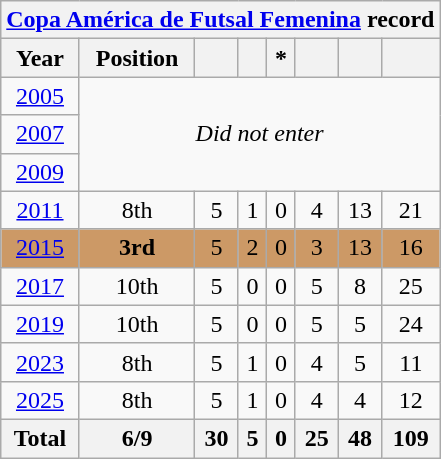<table class="wikitable" style="text-align: center;">
<tr>
<th colspan="8"><a href='#'>Copa América de Futsal Femenina</a> record</th>
</tr>
<tr>
<th>Year</th>
<th>Position</th>
<th></th>
<th></th>
<th>*</th>
<th></th>
<th></th>
<th></th>
</tr>
<tr>
<td> <a href='#'>2005</a></td>
<td colspan=7 rowspan=3><em>Did not enter</em></td>
</tr>
<tr>
<td> <a href='#'>2007</a></td>
</tr>
<tr>
<td> <a href='#'>2009</a></td>
</tr>
<tr>
<td> <a href='#'>2011</a></td>
<td>8th</td>
<td>5</td>
<td>1</td>
<td>0</td>
<td>4</td>
<td>13</td>
<td>21</td>
</tr>
<tr bgcolor=cc9966>
<td> <a href='#'>2015</a></td>
<td><strong>3rd</strong> </td>
<td>5</td>
<td>2</td>
<td>0</td>
<td>3</td>
<td>13</td>
<td>16</td>
</tr>
<tr>
<td> <a href='#'>2017</a></td>
<td>10th</td>
<td>5</td>
<td>0</td>
<td>0</td>
<td>5</td>
<td>8</td>
<td>25</td>
</tr>
<tr>
<td> <a href='#'>2019</a></td>
<td>10th</td>
<td>5</td>
<td>0</td>
<td>0</td>
<td>5</td>
<td>5</td>
<td>24</td>
</tr>
<tr>
<td> <a href='#'>2023</a></td>
<td>8th</td>
<td>5</td>
<td>1</td>
<td>0</td>
<td>4</td>
<td>5</td>
<td>11</td>
</tr>
<tr>
<td> <a href='#'>2025</a></td>
<td>8th</td>
<td>5</td>
<td>1</td>
<td>0</td>
<td>4</td>
<td>4</td>
<td>12</td>
</tr>
<tr>
<th>Total</th>
<th>6/9</th>
<th>30</th>
<th>5</th>
<th>0</th>
<th>25</th>
<th>48</th>
<th>109</th>
</tr>
</table>
